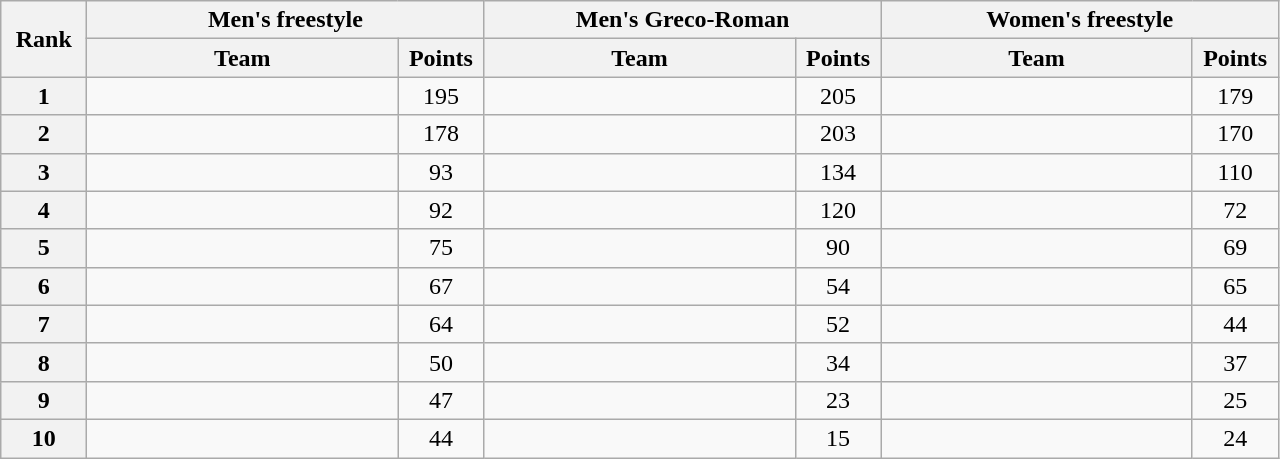<table class="wikitable" style="text-align:center;">
<tr>
<th width=50 rowspan="2">Rank</th>
<th colspan="2">Men's freestyle</th>
<th colspan="2">Men's Greco-Roman</th>
<th colspan="2">Women's freestyle</th>
</tr>
<tr>
<th width=200>Team</th>
<th width=50>Points</th>
<th width=200>Team</th>
<th width=50>Points</th>
<th width=200>Team</th>
<th width=50>Points</th>
</tr>
<tr>
<th>1</th>
<td align=left></td>
<td>195</td>
<td align=left></td>
<td>205</td>
<td align=left></td>
<td>179</td>
</tr>
<tr>
<th>2</th>
<td align=left></td>
<td>178</td>
<td align=left></td>
<td>203</td>
<td align=left></td>
<td>170</td>
</tr>
<tr>
<th>3</th>
<td align=left></td>
<td>93</td>
<td align=left></td>
<td>134</td>
<td align=left></td>
<td>110</td>
</tr>
<tr>
<th>4</th>
<td align=left></td>
<td>92</td>
<td align=left></td>
<td>120</td>
<td align=left></td>
<td>72</td>
</tr>
<tr>
<th>5</th>
<td align=left></td>
<td>75</td>
<td align=left></td>
<td>90</td>
<td align=left></td>
<td>69</td>
</tr>
<tr>
<th>6</th>
<td align=left></td>
<td>67</td>
<td align=left></td>
<td>54</td>
<td align=left></td>
<td>65</td>
</tr>
<tr>
<th>7</th>
<td align=left></td>
<td>64</td>
<td align=left></td>
<td>52</td>
<td align=left></td>
<td>44</td>
</tr>
<tr>
<th>8</th>
<td align=left></td>
<td>50</td>
<td align=left></td>
<td>34</td>
<td align=left></td>
<td>37</td>
</tr>
<tr>
<th>9</th>
<td align=left></td>
<td>47</td>
<td align=left></td>
<td>23</td>
<td align=left></td>
<td>25</td>
</tr>
<tr>
<th>10</th>
<td align=left></td>
<td>44</td>
<td align=left></td>
<td>15</td>
<td align=left></td>
<td>24</td>
</tr>
</table>
